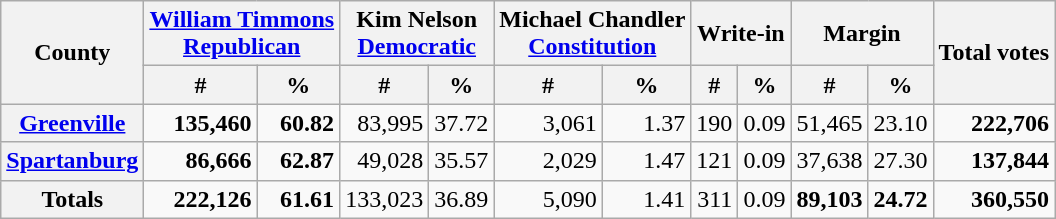<table class="wikitable sortable"  style="text-align:right">
<tr>
<th rowspan="2">County</th>
<th colspan="2"><a href='#'>William Timmons</a><br><a href='#'>Republican</a></th>
<th colspan="2">Kim Nelson<br><a href='#'>Democratic</a></th>
<th colspan="2">Michael Chandler<br><a href='#'>Constitution</a></th>
<th colspan="2">Write-in</th>
<th colspan="2">Margin</th>
<th rowspan="2">Total votes</th>
</tr>
<tr>
<th data-sort-type="number" style="text-align:center;">#</th>
<th data-sort-type="number" style="text-align:center;">%</th>
<th data-sort-type="number" style="text-align:center;">#</th>
<th data-sort-type="number" style="text-align:center;">%</th>
<th data-sort-type="number" style="text-align:center;">#</th>
<th data-sort-type="number" style="text-align:center;">%</th>
<th data-sort-type="number" style="text-align:center;">#</th>
<th data-sort-type="number" style="text-align:center;">%</th>
<th data-sort-type="number" style="text-align:center;">#</th>
<th data-sort-type="number" style="text-align:center;">%</th>
</tr>
<tr>
<th><a href='#'>Greenville</a> </th>
<td><strong>135,460</strong></td>
<td><strong>60.82</strong></td>
<td>83,995</td>
<td>37.72</td>
<td>3,061</td>
<td>1.37</td>
<td>190</td>
<td>0.09</td>
<td>51,465</td>
<td>23.10</td>
<td><strong>222,706</strong></td>
</tr>
<tr>
<th><a href='#'>Spartanburg</a> </th>
<td><strong>86,666</strong></td>
<td><strong>62.87</strong></td>
<td>49,028</td>
<td>35.57</td>
<td>2,029</td>
<td>1.47</td>
<td>121</td>
<td>0.09</td>
<td>37,638</td>
<td>27.30</td>
<td><strong>137,844</strong></td>
</tr>
<tr>
<th data-sort-value="ZZZ">Totals</th>
<td><strong>222,126</strong></td>
<td><strong>61.61</strong></td>
<td>133,023</td>
<td>36.89</td>
<td>5,090</td>
<td>1.41</td>
<td>311</td>
<td>0.09</td>
<td><strong>89,103</strong></td>
<td><strong>24.72</strong></td>
<td><strong>360,550</strong></td>
</tr>
</table>
